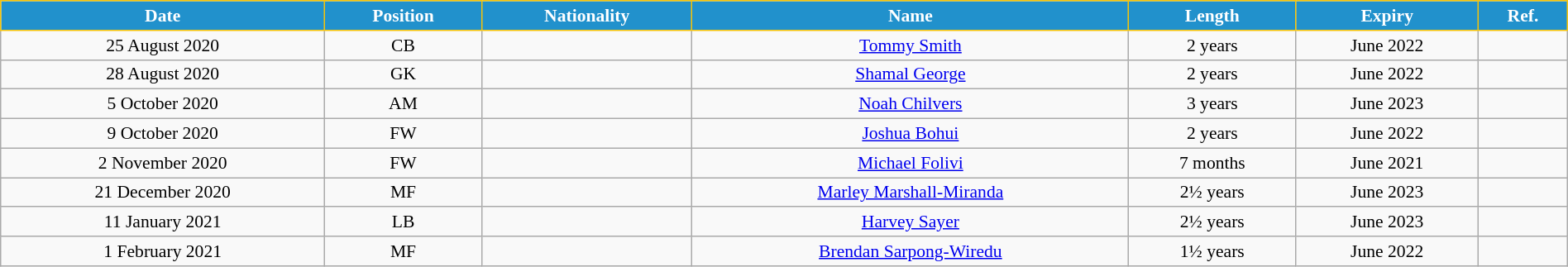<table class="wikitable" style="text-align:center; font-size:90%; width:100%;">
<tr>
<th style="background:#2191CC; color:white; border:1px solid #F7C408; text-align:center;">Date</th>
<th style="background:#2191CC; color:white; border:1px solid #F7C408; text-align:center;">Position</th>
<th style="background:#2191CC; color:white; border:1px solid #F7C408; text-align:center;">Nationality</th>
<th style="background:#2191CC; color:white; border:1px solid #F7C408; text-align:center;">Name</th>
<th style="background:#2191CC; color:white; border:1px solid #F7C408; text-align:center;">Length</th>
<th style="background:#2191CC; color:white; border:1px solid #F7C408; text-align:center;">Expiry</th>
<th style="background:#2191CC; color:white; border:1px solid #F7C408; text-align:center;">Ref.</th>
</tr>
<tr>
<td>25 August 2020</td>
<td>CB</td>
<td></td>
<td><a href='#'>Tommy Smith</a></td>
<td>2 years</td>
<td>June 2022</td>
<td></td>
</tr>
<tr>
<td>28 August 2020</td>
<td>GK</td>
<td></td>
<td><a href='#'>Shamal George</a></td>
<td>2 years</td>
<td>June 2022</td>
<td></td>
</tr>
<tr>
<td>5 October 2020</td>
<td>AM</td>
<td></td>
<td><a href='#'>Noah Chilvers</a></td>
<td>3 years</td>
<td>June 2023</td>
<td></td>
</tr>
<tr>
<td>9 October 2020</td>
<td>FW</td>
<td></td>
<td><a href='#'>Joshua Bohui</a></td>
<td>2 years</td>
<td>June 2022</td>
<td></td>
</tr>
<tr>
<td>2 November 2020</td>
<td>FW</td>
<td></td>
<td><a href='#'>Michael Folivi</a></td>
<td>7 months</td>
<td>June 2021</td>
<td></td>
</tr>
<tr>
<td>21 December 2020</td>
<td>MF</td>
<td></td>
<td><a href='#'>Marley Marshall-Miranda</a></td>
<td>2½ years</td>
<td>June 2023</td>
<td></td>
</tr>
<tr>
<td>11 January 2021</td>
<td>LB</td>
<td></td>
<td><a href='#'>Harvey Sayer</a></td>
<td>2½ years</td>
<td>June 2023</td>
<td></td>
</tr>
<tr>
<td>1 February 2021</td>
<td>MF</td>
<td></td>
<td><a href='#'>Brendan Sarpong-Wiredu</a></td>
<td>1½ years</td>
<td>June 2022</td>
<td></td>
</tr>
</table>
